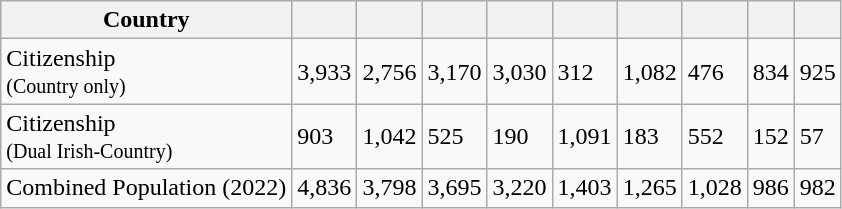<table class="wikitable">
<tr>
<th>Country</th>
<th></th>
<th></th>
<th></th>
<th></th>
<th></th>
<th></th>
<th></th>
<th></th>
<th></th>
</tr>
<tr>
<td>Citizenship <br> <small>(Country only)</small></td>
<td>3,933</td>
<td>2,756</td>
<td>3,170</td>
<td>3,030</td>
<td>312</td>
<td>1,082</td>
<td>476</td>
<td>834</td>
<td>925</td>
</tr>
<tr>
<td>Citizenship <br> <small>(Dual Irish-Country)</small></td>
<td>903</td>
<td>1,042</td>
<td>525</td>
<td>190</td>
<td>1,091</td>
<td>183</td>
<td>552</td>
<td>152</td>
<td>57</td>
</tr>
<tr>
<td>Combined Population (2022)</td>
<td>4,836</td>
<td>3,798</td>
<td>3,695</td>
<td>3,220</td>
<td>1,403</td>
<td>1,265</td>
<td>1,028</td>
<td>986</td>
<td>982</td>
</tr>
</table>
